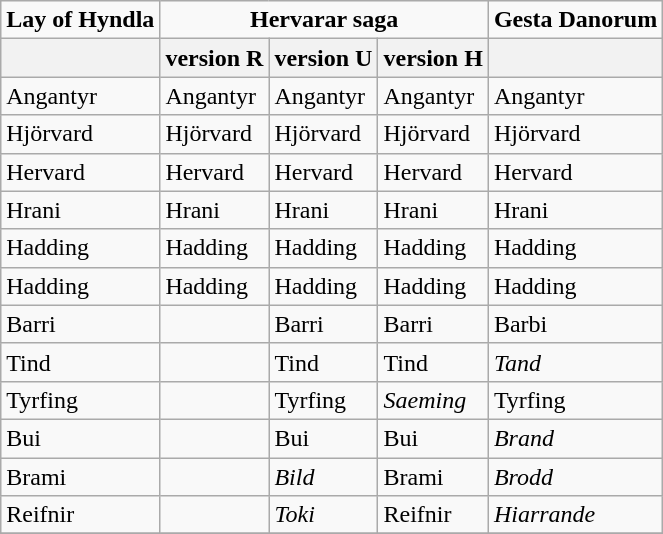<table class="wikitable">
<tr>
<td align=center><strong>Lay of Hyndla</strong></td>
<td colspan=3 align=center><strong>Hervarar saga</strong></td>
<td colspan=3 align=center><strong>Gesta Danorum</strong></td>
</tr>
<tr>
<th></th>
<th>version R</th>
<th>version U</th>
<th>version H</th>
<th></th>
</tr>
<tr>
<td>Angantyr</td>
<td>Angantyr</td>
<td>Angantyr</td>
<td>Angantyr</td>
<td>Angantyr</td>
</tr>
<tr>
<td>Hjörvard</td>
<td>Hjörvard</td>
<td>Hjörvard</td>
<td>Hjörvard</td>
<td>Hjörvard</td>
</tr>
<tr>
<td>Hervard</td>
<td>Hervard</td>
<td>Hervard</td>
<td>Hervard</td>
<td>Hervard</td>
</tr>
<tr>
<td>Hrani</td>
<td>Hrani</td>
<td>Hrani</td>
<td>Hrani</td>
<td>Hrani</td>
</tr>
<tr>
<td>Hadding</td>
<td>Hadding</td>
<td>Hadding</td>
<td>Hadding</td>
<td>Hadding</td>
</tr>
<tr>
<td>Hadding</td>
<td>Hadding</td>
<td>Hadding</td>
<td>Hadding</td>
<td>Hadding</td>
</tr>
<tr>
<td>Barri</td>
<td></td>
<td>Barri</td>
<td>Barri</td>
<td>Barbi</td>
</tr>
<tr>
<td>Tind</td>
<td></td>
<td>Tind</td>
<td>Tind</td>
<td><em>Tand</em></td>
</tr>
<tr>
<td>Tyrfing</td>
<td></td>
<td>Tyrfing</td>
<td><em>Saeming</em></td>
<td>Tyrfing</td>
</tr>
<tr>
<td>Bui</td>
<td></td>
<td>Bui</td>
<td>Bui</td>
<td><em>Brand</em></td>
</tr>
<tr>
<td>Brami</td>
<td></td>
<td><em>Bild</em></td>
<td>Brami</td>
<td><em>Brodd</em></td>
</tr>
<tr>
<td>Reifnir</td>
<td></td>
<td><em>Toki</em></td>
<td>Reifnir</td>
<td><em>Hiarrande</em></td>
</tr>
<tr>
</tr>
</table>
